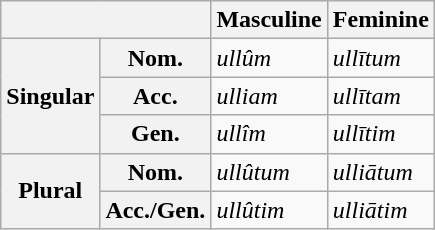<table class="wikitable">
<tr>
<th colspan="2"></th>
<th>Masculine</th>
<th>Feminine</th>
</tr>
<tr>
<th rowspan="3">Singular</th>
<th>Nom.</th>
<td><em>ullûm</em></td>
<td><em>ullītum</em></td>
</tr>
<tr>
<th>Acc.</th>
<td><em>ulliam</em></td>
<td><em>ullītam</em></td>
</tr>
<tr>
<th>Gen.</th>
<td><em>ullîm</em></td>
<td><em>ullītim</em></td>
</tr>
<tr>
<th rowspan="2">Plural</th>
<th>Nom.</th>
<td><em>ullûtum</em></td>
<td><em>ulliātum</em></td>
</tr>
<tr>
<th>Acc./Gen.</th>
<td><em>ullûtim</em></td>
<td><em>ulliātim</em></td>
</tr>
</table>
